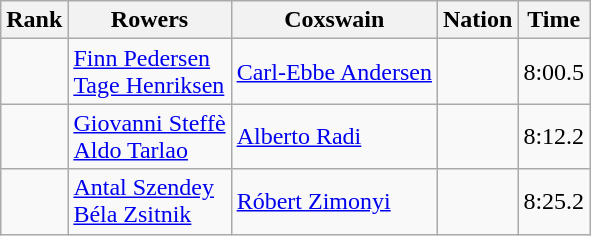<table class="wikitable sortable" style="text-align:center">
<tr>
<th>Rank</th>
<th>Rowers</th>
<th>Coxswain</th>
<th>Nation</th>
<th>Time</th>
</tr>
<tr>
<td></td>
<td align=left><a href='#'>Finn Pedersen</a><br><a href='#'>Tage Henriksen</a></td>
<td align=left><a href='#'>Carl-Ebbe Andersen</a></td>
<td align=left></td>
<td>8:00.5</td>
</tr>
<tr>
<td></td>
<td align=left><a href='#'>Giovanni Steffè</a><br><a href='#'>Aldo Tarlao</a></td>
<td align=left><a href='#'>Alberto Radi</a></td>
<td align=left></td>
<td>8:12.2</td>
</tr>
<tr>
<td></td>
<td align=left><a href='#'>Antal Szendey</a><br><a href='#'>Béla Zsitnik</a></td>
<td align=left><a href='#'>Róbert Zimonyi</a></td>
<td align=left></td>
<td>8:25.2</td>
</tr>
</table>
